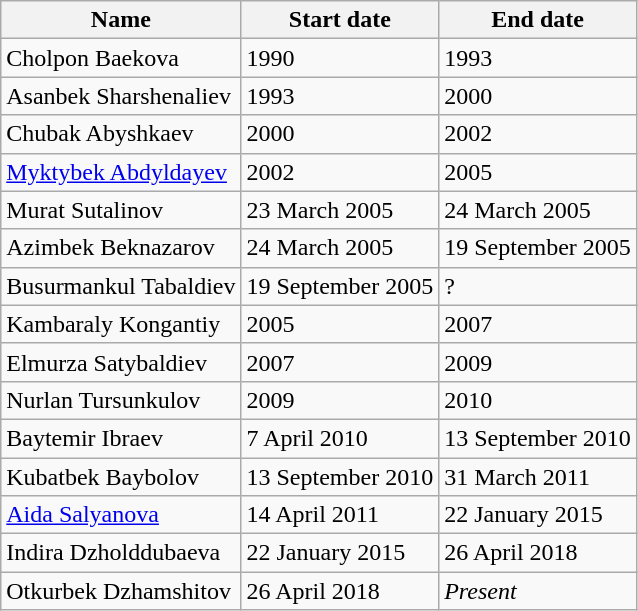<table class="wikitable">
<tr>
<th>Name</th>
<th>Start date</th>
<th>End date</th>
</tr>
<tr>
<td>Cholpon Baekova</td>
<td>1990</td>
<td>1993</td>
</tr>
<tr>
<td>Asanbek Sharshenaliev</td>
<td>1993</td>
<td>2000</td>
</tr>
<tr>
<td>Chubak Abyshkaev</td>
<td>2000</td>
<td>2002</td>
</tr>
<tr>
<td><a href='#'>Myktybek Abdyldayev</a></td>
<td>2002</td>
<td>2005</td>
</tr>
<tr>
<td>Murat Sutalinov</td>
<td>23 March 2005</td>
<td>24 March 2005</td>
</tr>
<tr>
<td>Azimbek Beknazarov</td>
<td>24 March 2005</td>
<td>19 September 2005</td>
</tr>
<tr>
<td>Busurmankul Tabaldiev</td>
<td>19 September 2005</td>
<td>?</td>
</tr>
<tr>
<td>Kambaraly Kongantiy</td>
<td>2005</td>
<td>2007</td>
</tr>
<tr>
<td>Elmurza Satybaldiev</td>
<td>2007</td>
<td>2009</td>
</tr>
<tr>
<td>Nurlan Tursunkulov</td>
<td>2009</td>
<td>2010</td>
</tr>
<tr>
<td>Baytemir Ibraev</td>
<td>7 April 2010</td>
<td>13 September 2010</td>
</tr>
<tr>
<td>Kubatbek Baybolov</td>
<td>13 September 2010</td>
<td>31 March 2011</td>
</tr>
<tr>
<td><a href='#'>Aida Salyanova</a></td>
<td>14 April 2011</td>
<td>22 January 2015</td>
</tr>
<tr>
<td>Indira Dzholddubaeva</td>
<td>22 January 2015</td>
<td>26 April 2018</td>
</tr>
<tr>
<td>Otkurbek Dzhamshitov</td>
<td>26 April 2018</td>
<td><em>Present</em></td>
</tr>
</table>
